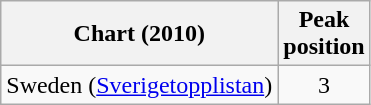<table class="wikitable">
<tr>
<th>Chart (2010)</th>
<th>Peak<br>position</th>
</tr>
<tr>
<td>Sweden (<a href='#'>Sverigetopplistan</a>)</td>
<td align="center">3</td>
</tr>
</table>
